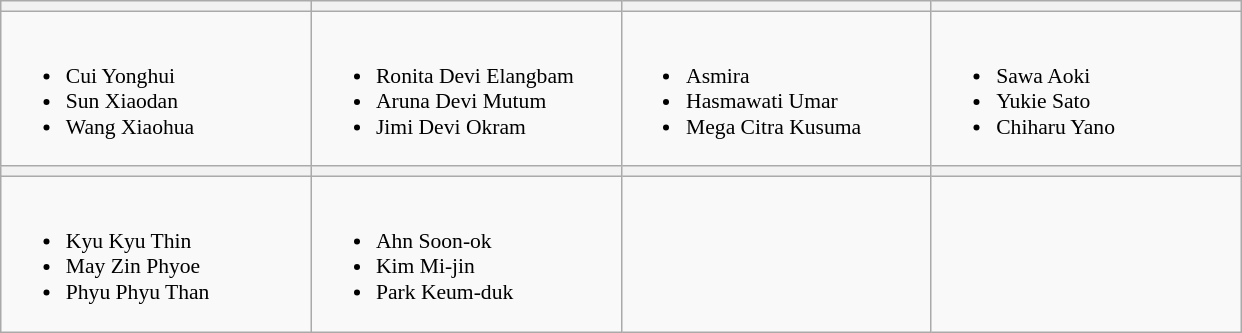<table class="wikitable" style="font-size:90%">
<tr>
<th width=200></th>
<th width=200></th>
<th width=200></th>
<th width=200></th>
</tr>
<tr>
<td valign=top><br><ul><li>Cui Yonghui</li><li>Sun Xiaodan</li><li>Wang Xiaohua</li></ul></td>
<td valign=top><br><ul><li>Ronita Devi Elangbam</li><li>Aruna Devi Mutum</li><li>Jimi Devi Okram</li></ul></td>
<td valign=top><br><ul><li>Asmira</li><li>Hasmawati Umar</li><li>Mega Citra Kusuma</li></ul></td>
<td valign=top><br><ul><li>Sawa Aoki</li><li>Yukie Sato</li><li>Chiharu Yano</li></ul></td>
</tr>
<tr>
<th></th>
<th></th>
<th></th>
<th></th>
</tr>
<tr>
<td valign=top><br><ul><li>Kyu Kyu Thin</li><li>May Zin Phyoe</li><li>Phyu Phyu Than</li></ul></td>
<td valign=top><br><ul><li>Ahn Soon-ok</li><li>Kim Mi-jin</li><li>Park Keum-duk</li></ul></td>
<td valign=top></td>
<td valign=top></td>
</tr>
</table>
